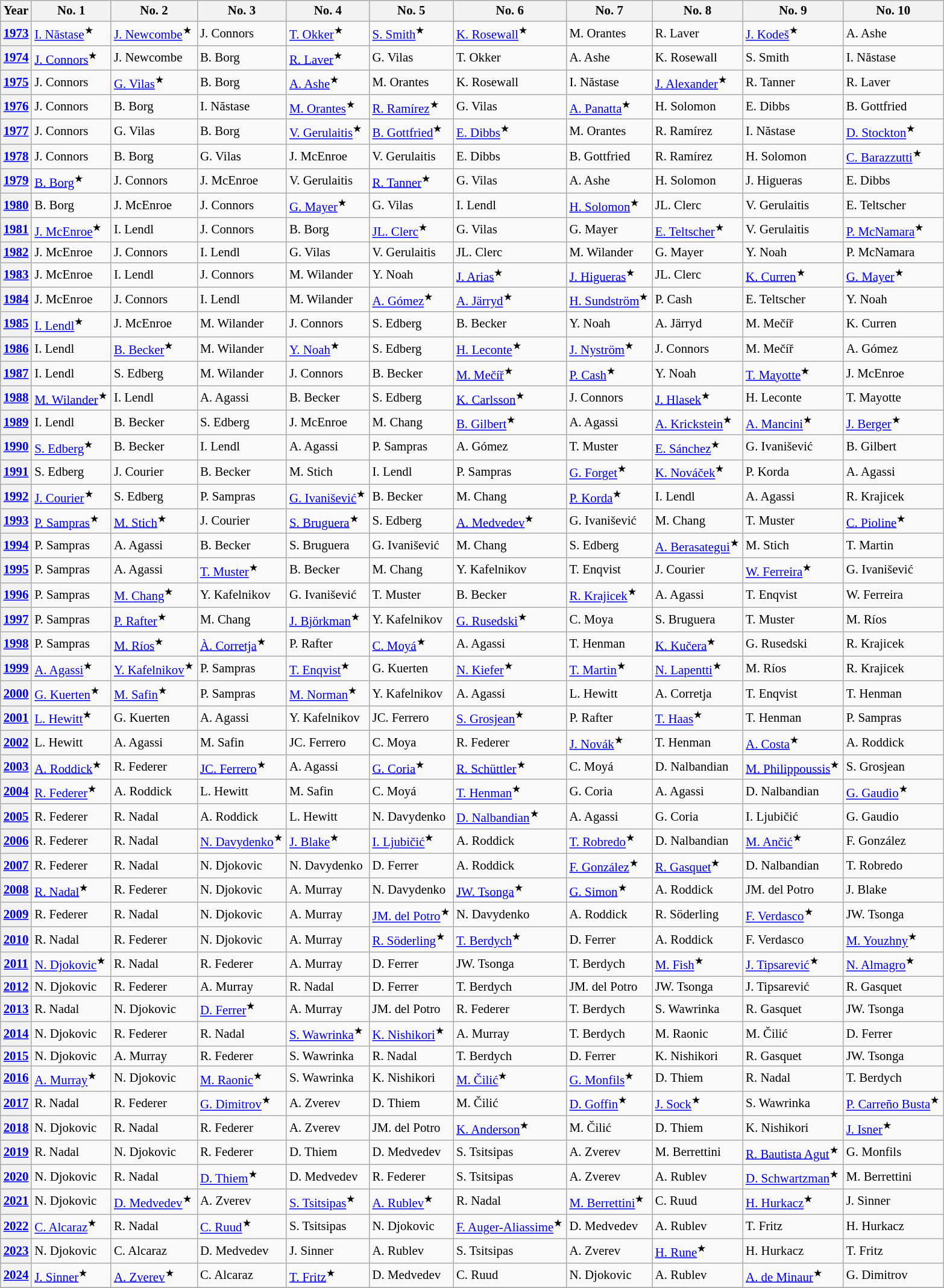<table class="wikitable sortable" style=text-align:left;font-size:87%>
<tr>
<th>Year</th>
<th>No. 1</th>
<th>No. 2</th>
<th>No. 3</th>
<th>No. 4</th>
<th>No. 5</th>
<th>No. 6</th>
<th>No. 7</th>
<th>No. 8</th>
<th>No. 9</th>
<th>No. 10</th>
</tr>
<tr>
<th><a href='#'>1973</a></th>
<td> <a href='#'>I. Năstase</a><sup>★</sup></td>
<td> <a href='#'>J. Newcombe</a><sup>★</sup></td>
<td> J. Connors</td>
<td> <a href='#'>T. Okker</a><sup>★</sup></td>
<td> <a href='#'>S. Smith</a><sup>★</sup></td>
<td> <a href='#'>K. Rosewall</a><sup>★</sup></td>
<td> M. Orantes</td>
<td> R. Laver</td>
<td> <a href='#'>J. Kodeš</a><sup>★</sup></td>
<td> A. Ashe</td>
</tr>
<tr>
<th><a href='#'>1974</a></th>
<td> <a href='#'>J. Connors</a><sup>★</sup></td>
<td> J. Newcombe</td>
<td> B. Borg</td>
<td> <a href='#'>R. Laver</a><sup>★</sup></td>
<td> G. Vilas</td>
<td> T. Okker</td>
<td> A. Ashe</td>
<td> K. Rosewall</td>
<td> S. Smith</td>
<td> I. Năstase</td>
</tr>
<tr>
<th><a href='#'>1975</a></th>
<td> J. Connors</td>
<td> <a href='#'>G. Vilas</a><sup>★</sup></td>
<td> B. Borg</td>
<td> <a href='#'>A. Ashe</a><sup>★</sup></td>
<td> M. Orantes</td>
<td> K. Rosewall</td>
<td> I. Năstase</td>
<td> <a href='#'>J. Alexander</a><sup>★</sup></td>
<td> R. Tanner</td>
<td> R. Laver</td>
</tr>
<tr>
<th><a href='#'>1976</a></th>
<td> J. Connors</td>
<td> B. Borg</td>
<td> I. Năstase</td>
<td> <a href='#'>M. Orantes</a><sup>★</sup></td>
<td> <a href='#'>R. Ramírez</a><sup>★</sup></td>
<td> G. Vilas</td>
<td> <a href='#'>A. Panatta</a><sup>★</sup></td>
<td> H. Solomon</td>
<td> E. Dibbs</td>
<td> B. Gottfried</td>
</tr>
<tr>
<th><a href='#'>1977</a></th>
<td> J. Connors</td>
<td> G. Vilas</td>
<td> B. Borg</td>
<td> <a href='#'>V. Gerulaitis</a><sup>★</sup></td>
<td> <a href='#'>B. Gottfried</a><sup>★</sup></td>
<td> <a href='#'>E. Dibbs</a><sup>★</sup></td>
<td> M. Orantes</td>
<td> R. Ramírez</td>
<td> I. Năstase</td>
<td> <a href='#'>D. Stockton</a><sup>★</sup></td>
</tr>
<tr>
<th><a href='#'>1978</a></th>
<td> J. Connors</td>
<td> B. Borg</td>
<td> G. Vilas</td>
<td> J. McEnroe</td>
<td> V. Gerulaitis</td>
<td> E. Dibbs</td>
<td> B. Gottfried</td>
<td> R. Ramírez</td>
<td> H. Solomon</td>
<td> <a href='#'>C. Barazzutti</a><sup>★</sup></td>
</tr>
<tr>
<th><a href='#'>1979</a></th>
<td> <a href='#'>B. Borg</a><sup>★</sup></td>
<td> J. Connors</td>
<td> J. McEnroe</td>
<td> V. Gerulaitis</td>
<td> <a href='#'>R. Tanner</a><sup>★</sup></td>
<td> G. Vilas</td>
<td> A. Ashe</td>
<td> H. Solomon</td>
<td> J. Higueras</td>
<td> E. Dibbs</td>
</tr>
<tr>
<th><a href='#'>1980</a></th>
<td> B. Borg</td>
<td> J. McEnroe</td>
<td> J. Connors</td>
<td> <a href='#'>G. Mayer</a><sup>★</sup></td>
<td> G. Vilas</td>
<td> I. Lendl</td>
<td> <a href='#'>H. Solomon</a><sup>★</sup></td>
<td> JL. Clerc</td>
<td> V. Gerulaitis</td>
<td> E. Teltscher</td>
</tr>
<tr>
<th><a href='#'>1981</a></th>
<td> <a href='#'>J. McEnroe</a><sup>★</sup></td>
<td> I. Lendl</td>
<td> J. Connors</td>
<td> B. Borg</td>
<td> <a href='#'>JL. Clerc</a><sup>★</sup></td>
<td> G. Vilas</td>
<td> G. Mayer</td>
<td> <a href='#'>E. Teltscher</a><sup>★</sup></td>
<td> V. Gerulaitis</td>
<td> <a href='#'>P. McNamara</a><sup>★</sup></td>
</tr>
<tr>
<th><a href='#'>1982</a></th>
<td> J. McEnroe</td>
<td> J. Connors</td>
<td> I. Lendl</td>
<td> G. Vilas</td>
<td> V. Gerulaitis</td>
<td> JL. Clerc</td>
<td> M. Wilander</td>
<td> G. Mayer</td>
<td> Y. Noah</td>
<td> P. McNamara</td>
</tr>
<tr>
<th><a href='#'>1983</a></th>
<td> J. McEnroe</td>
<td> I. Lendl</td>
<td> J. Connors</td>
<td> M. Wilander</td>
<td> Y. Noah</td>
<td> <a href='#'>J. Arias</a><sup>★</sup></td>
<td> <a href='#'>J. Higueras</a><sup>★</sup></td>
<td> JL. Clerc</td>
<td> <a href='#'>K. Curren</a><sup>★</sup></td>
<td> <a href='#'>G. Mayer</a><sup>★</sup></td>
</tr>
<tr>
<th><a href='#'>1984</a></th>
<td> J. McEnroe</td>
<td> J. Connors</td>
<td> I. Lendl</td>
<td> M. Wilander</td>
<td> <a href='#'>A. Gómez</a><sup>★</sup></td>
<td> <a href='#'>A. Järryd</a><sup>★</sup></td>
<td> <a href='#'>H. Sundström</a><sup>★</sup></td>
<td> P. Cash</td>
<td> E. Teltscher</td>
<td> Y. Noah</td>
</tr>
<tr>
<th><a href='#'>1985</a></th>
<td> <a href='#'>I. Lendl</a><sup>★</sup></td>
<td> J. McEnroe</td>
<td> M. Wilander</td>
<td> J. Connors</td>
<td> S. Edberg</td>
<td> B. Becker</td>
<td> Y. Noah</td>
<td> A. Järryd</td>
<td> M. Mečíř</td>
<td> K. Curren</td>
</tr>
<tr>
<th><a href='#'>1986</a></th>
<td> I. Lendl</td>
<td> <a href='#'>B. Becker</a><sup>★</sup></td>
<td> M. Wilander</td>
<td> <a href='#'>Y. Noah</a><sup>★</sup></td>
<td> S. Edberg</td>
<td> <a href='#'>H. Leconte</a><sup>★</sup></td>
<td> <a href='#'>J. Nyström</a><sup>★</sup></td>
<td> J. Connors</td>
<td> M. Mečíř</td>
<td> A. Gómez</td>
</tr>
<tr>
<th><a href='#'>1987</a></th>
<td> I. Lendl</td>
<td> S. Edberg</td>
<td> M. Wilander</td>
<td> J. Connors</td>
<td> B. Becker</td>
<td> <a href='#'>M. Mečíř</a><sup>★</sup></td>
<td> <a href='#'>P. Cash</a><sup>★</sup></td>
<td> Y. Noah</td>
<td> <a href='#'>T. Mayotte</a><sup>★</sup></td>
<td> J. McEnroe</td>
</tr>
<tr>
<th><a href='#'>1988</a></th>
<td> <a href='#'>M. Wilander</a><sup>★</sup></td>
<td> I. Lendl</td>
<td> A. Agassi</td>
<td> B. Becker</td>
<td> S. Edberg</td>
<td> <a href='#'>K. Carlsson</a><sup>★</sup></td>
<td> J. Connors</td>
<td> <a href='#'>J. Hlasek</a><sup>★</sup></td>
<td> H. Leconte</td>
<td> T. Mayotte</td>
</tr>
<tr>
<th><a href='#'>1989</a></th>
<td> I. Lendl</td>
<td> B. Becker</td>
<td> S. Edberg</td>
<td> J. McEnroe</td>
<td> M. Chang</td>
<td> <a href='#'>B. Gilbert</a><sup>★</sup></td>
<td> A. Agassi</td>
<td> <a href='#'>A. Krickstein</a><sup>★</sup></td>
<td> <a href='#'>A. Mancini</a><sup>★</sup></td>
<td> <a href='#'>J. Berger</a><sup>★</sup></td>
</tr>
<tr>
<th><a href='#'>1990</a></th>
<td> <a href='#'>S. Edberg</a><sup>★</sup></td>
<td> B. Becker</td>
<td> I. Lendl</td>
<td> A. Agassi</td>
<td> P. Sampras</td>
<td> A. Gómez</td>
<td> T. Muster</td>
<td> <a href='#'>E. Sánchez</a><sup>★</sup></td>
<td> G. Ivanišević</td>
<td> B. Gilbert</td>
</tr>
<tr>
<th><a href='#'>1991</a></th>
<td> S. Edberg</td>
<td> J. Courier</td>
<td> B. Becker</td>
<td> M. Stich</td>
<td> I. Lendl</td>
<td> P. Sampras</td>
<td> <a href='#'>G. Forget</a><sup>★</sup></td>
<td> <a href='#'>K. Nováček</a><sup>★</sup></td>
<td> P. Korda</td>
<td> A. Agassi</td>
</tr>
<tr>
<th><a href='#'>1992</a></th>
<td> <a href='#'>J. Courier</a><sup>★</sup></td>
<td> S. Edberg</td>
<td> P. Sampras</td>
<td> <a href='#'>G. Ivanišević</a><sup>★</sup></td>
<td> B. Becker</td>
<td> M. Chang</td>
<td> <a href='#'>P. Korda</a><sup>★</sup></td>
<td> I. Lendl</td>
<td> A. Agassi</td>
<td> R. Krajicek</td>
</tr>
<tr>
<th><a href='#'>1993</a></th>
<td> <a href='#'>P. Sampras</a><sup>★</sup></td>
<td> <a href='#'>M. Stich</a><sup>★</sup></td>
<td> J. Courier</td>
<td> <a href='#'>S. Bruguera</a><sup>★</sup></td>
<td> S. Edberg</td>
<td> <a href='#'>A. Medvedev</a><sup>★</sup></td>
<td> G. Ivanišević</td>
<td> M. Chang</td>
<td> T. Muster</td>
<td> <a href='#'>C. Pioline</a><sup>★</sup></td>
</tr>
<tr>
<th><a href='#'>1994</a></th>
<td> P. Sampras</td>
<td> A. Agassi</td>
<td> B. Becker</td>
<td> S. Bruguera</td>
<td> G. Ivanišević</td>
<td> M. Chang</td>
<td> S. Edberg</td>
<td> <a href='#'>A. Berasategui</a><sup>★</sup></td>
<td> M. Stich</td>
<td> T. Martin</td>
</tr>
<tr>
<th><a href='#'>1995</a></th>
<td> P. Sampras</td>
<td> A. Agassi</td>
<td> <a href='#'>T. Muster</a><sup>★</sup></td>
<td> B. Becker</td>
<td> M. Chang</td>
<td> Y. Kafelnikov</td>
<td> T. Enqvist</td>
<td> J. Courier</td>
<td> <a href='#'>W. Ferreira</a><sup>★</sup></td>
<td> G. Ivanišević</td>
</tr>
<tr>
<th><a href='#'>1996</a></th>
<td> P. Sampras</td>
<td> <a href='#'>M. Chang</a><sup>★</sup></td>
<td> Y. Kafelnikov</td>
<td> G. Ivanišević</td>
<td> T. Muster</td>
<td> B. Becker</td>
<td> <a href='#'>R. Krajicek</a><sup>★</sup></td>
<td> A. Agassi</td>
<td> T. Enqvist</td>
<td> W. Ferreira</td>
</tr>
<tr>
<th><a href='#'>1997</a></th>
<td> P. Sampras</td>
<td> <a href='#'>P. Rafter</a><sup>★</sup></td>
<td> M. Chang</td>
<td> <a href='#'>J. Björkman</a><sup>★</sup></td>
<td> Y. Kafelnikov</td>
<td> <a href='#'>G. Rusedski</a><sup>★</sup></td>
<td> C. Moya</td>
<td> S. Bruguera</td>
<td> T. Muster</td>
<td> M. Ríos</td>
</tr>
<tr>
<th><a href='#'>1998</a></th>
<td> P. Sampras</td>
<td> <a href='#'>M. Ríos</a><sup>★</sup></td>
<td> <a href='#'>À. Corretja</a><sup>★</sup></td>
<td> P. Rafter</td>
<td> <a href='#'>C. Moyá</a><sup>★</sup></td>
<td> A. Agassi</td>
<td> T. Henman</td>
<td> <a href='#'>K. Kučera</a><sup>★</sup></td>
<td> G. Rusedski</td>
<td> R. Krajicek</td>
</tr>
<tr>
<th><a href='#'>1999</a></th>
<td> <a href='#'>A. Agassi</a><sup>★</sup></td>
<td> <a href='#'>Y. Kafelnikov</a><sup>★</sup></td>
<td> P. Sampras</td>
<td> <a href='#'>T. Enqvist</a><sup>★</sup></td>
<td> G. Kuerten</td>
<td> <a href='#'>N. Kiefer</a><sup>★</sup></td>
<td> <a href='#'>T. Martin</a><sup>★</sup></td>
<td> <a href='#'>N. Lapentti</a><sup>★</sup></td>
<td> M. Ríos</td>
<td> R. Krajicek</td>
</tr>
<tr>
<th><a href='#'>2000</a></th>
<td> <a href='#'>G. Kuerten</a><sup>★</sup></td>
<td> <a href='#'>M. Safin</a><sup>★</sup></td>
<td> P. Sampras</td>
<td> <a href='#'>M. Norman</a><sup>★</sup></td>
<td> Y. Kafelnikov</td>
<td> A. Agassi</td>
<td> L. Hewitt</td>
<td> A. Corretja</td>
<td> T. Enqvist</td>
<td> T. Henman</td>
</tr>
<tr>
<th><a href='#'>2001</a></th>
<td> <a href='#'>L. Hewitt</a><sup>★</sup></td>
<td> G. Kuerten</td>
<td> A. Agassi</td>
<td> Y. Kafelnikov</td>
<td> JC. Ferrero</td>
<td> <a href='#'>S. Grosjean</a><sup>★</sup></td>
<td> P. Rafter</td>
<td> <a href='#'>T. Haas</a><sup>★</sup></td>
<td> T. Henman</td>
<td> P. Sampras</td>
</tr>
<tr>
<th><a href='#'>2002</a></th>
<td> L. Hewitt</td>
<td> A. Agassi</td>
<td> M. Safin</td>
<td> JC. Ferrero</td>
<td> C. Moya</td>
<td> R. Federer</td>
<td> <a href='#'>J. Novák</a><sup>★</sup></td>
<td> T. Henman</td>
<td> <a href='#'>A. Costa</a><sup>★</sup></td>
<td> A. Roddick</td>
</tr>
<tr>
<th><a href='#'>2003</a></th>
<td> <a href='#'>A. Roddick</a><sup>★</sup></td>
<td> R. Federer</td>
<td> <a href='#'>JC. Ferrero</a><sup>★</sup></td>
<td> A. Agassi</td>
<td> <a href='#'>G. Coria</a><sup>★</sup></td>
<td> <a href='#'>R. Schüttler</a><sup>★</sup></td>
<td> C. Moyá</td>
<td> D. Nalbandian</td>
<td> <a href='#'>M. Philippoussis</a><sup>★</sup></td>
<td> S. Grosjean</td>
</tr>
<tr>
<th><a href='#'>2004</a></th>
<td> <a href='#'>R. Federer</a><sup>★</sup></td>
<td> A. Roddick</td>
<td> L. Hewitt</td>
<td> M. Safin</td>
<td> C. Moyá</td>
<td> <a href='#'>T. Henman</a><sup>★</sup></td>
<td> G. Coria</td>
<td> A. Agassi</td>
<td> D. Nalbandian</td>
<td> <a href='#'>G. Gaudio</a><sup>★</sup></td>
</tr>
<tr>
<th><a href='#'>2005</a></th>
<td> R. Federer</td>
<td> R. Nadal</td>
<td> A. Roddick</td>
<td> L. Hewitt</td>
<td> N. Davydenko</td>
<td> <a href='#'>D. Nalbandian</a><sup>★</sup></td>
<td> A. Agassi</td>
<td> G. Coria</td>
<td> I. Ljubičić</td>
<td> G. Gaudio</td>
</tr>
<tr>
<th><a href='#'>2006</a></th>
<td> R. Federer</td>
<td> R. Nadal</td>
<td> <a href='#'>N. Davydenko</a><sup>★</sup></td>
<td> <a href='#'>J. Blake</a><sup>★</sup></td>
<td> <a href='#'>I. Ljubičić</a><sup>★</sup></td>
<td> A. Roddick</td>
<td> <a href='#'>T. Robredo</a><sup>★</sup></td>
<td> D. Nalbandian</td>
<td> <a href='#'>M. Ančić</a><sup>★</sup></td>
<td> F. González</td>
</tr>
<tr>
<th><a href='#'>2007</a></th>
<td> R. Federer</td>
<td> R. Nadal</td>
<td> N. Djokovic</td>
<td> N. Davydenko</td>
<td> D. Ferrer</td>
<td> A. Roddick</td>
<td> <a href='#'>F. González</a><sup>★</sup></td>
<td> <a href='#'>R. Gasquet</a><sup>★</sup></td>
<td> D. Nalbandian</td>
<td> T. Robredo</td>
</tr>
<tr>
<th><a href='#'>2008</a></th>
<td> <a href='#'>R. Nadal</a><sup>★</sup></td>
<td> R. Federer</td>
<td> N. Djokovic</td>
<td> A. Murray</td>
<td> N. Davydenko</td>
<td> <a href='#'>JW. Tsonga</a><sup>★</sup></td>
<td> <a href='#'>G. Simon</a><sup>★</sup></td>
<td> A. Roddick</td>
<td> JM. del Potro</td>
<td> J. Blake</td>
</tr>
<tr>
<th><a href='#'>2009</a></th>
<td> R. Federer</td>
<td> R. Nadal</td>
<td> N. Djokovic</td>
<td> A. Murray</td>
<td> <a href='#'>JM. del Potro</a><sup>★</sup></td>
<td> N. Davydenko</td>
<td> A. Roddick</td>
<td> R. Söderling</td>
<td> <a href='#'>F. Verdasco</a><sup>★</sup></td>
<td> JW. Tsonga</td>
</tr>
<tr>
<th><a href='#'>2010</a></th>
<td> R. Nadal</td>
<td> R. Federer</td>
<td> N. Djokovic</td>
<td> A. Murray</td>
<td> <a href='#'>R. Söderling</a><sup>★</sup></td>
<td> <a href='#'>T. Berdych</a><sup>★</sup></td>
<td> D. Ferrer</td>
<td> A. Roddick</td>
<td> F. Verdasco</td>
<td> <a href='#'>M. Youzhny</a><sup>★</sup></td>
</tr>
<tr>
<th><a href='#'>2011</a></th>
<td> <a href='#'>N. Djokovic</a><sup>★</sup></td>
<td> R. Nadal</td>
<td> R. Federer</td>
<td> A. Murray</td>
<td> D. Ferrer</td>
<td> JW. Tsonga</td>
<td> T. Berdych</td>
<td> <a href='#'>M. Fish</a><sup>★</sup></td>
<td> <a href='#'>J. Tipsarević</a><sup>★</sup></td>
<td> <a href='#'>N. Almagro</a><sup>★</sup></td>
</tr>
<tr>
<th><a href='#'>2012</a></th>
<td> N. Djokovic</td>
<td> R. Federer</td>
<td> A. Murray</td>
<td> R. Nadal</td>
<td> D. Ferrer</td>
<td> T. Berdych</td>
<td> JM. del Potro</td>
<td> JW. Tsonga</td>
<td> J. Tipsarević</td>
<td> R. Gasquet</td>
</tr>
<tr>
<th><a href='#'>2013</a></th>
<td> R. Nadal</td>
<td> N. Djokovic</td>
<td> <a href='#'>D. Ferrer</a><sup>★</sup></td>
<td> A. Murray</td>
<td> JM. del Potro</td>
<td> R. Federer</td>
<td> T. Berdych</td>
<td> S. Wawrinka</td>
<td> R. Gasquet</td>
<td> JW. Tsonga</td>
</tr>
<tr>
<th><a href='#'>2014</a></th>
<td> N. Djokovic</td>
<td> R. Federer</td>
<td> R. Nadal</td>
<td> <a href='#'>S. Wawrinka</a><sup>★</sup></td>
<td> <a href='#'>K. Nishikori</a><sup>★</sup></td>
<td> A. Murray</td>
<td> T. Berdych</td>
<td> M. Raonic</td>
<td> M. Čilić</td>
<td> D. Ferrer</td>
</tr>
<tr>
<th><a href='#'>2015</a></th>
<td> N. Djokovic</td>
<td> A. Murray</td>
<td> R. Federer</td>
<td> S. Wawrinka</td>
<td> R. Nadal</td>
<td> T. Berdych</td>
<td> D. Ferrer</td>
<td> K. Nishikori</td>
<td> R. Gasquet</td>
<td> JW. Tsonga</td>
</tr>
<tr>
<th><a href='#'>2016</a></th>
<td> <a href='#'>A. Murray</a><sup>★</sup></td>
<td> N. Djokovic</td>
<td> <a href='#'>M. Raonic</a><sup>★</sup></td>
<td> S. Wawrinka</td>
<td> K. Nishikori</td>
<td> <a href='#'>M. Čilić</a><sup>★</sup></td>
<td> <a href='#'>G. Monfils</a><sup>★</sup></td>
<td> D. Thiem</td>
<td> R. Nadal</td>
<td> T. Berdych</td>
</tr>
<tr>
<th><a href='#'>2017</a></th>
<td> R. Nadal</td>
<td> R. Federer</td>
<td> <a href='#'>G. Dimitrov</a><sup>★</sup></td>
<td> A. Zverev</td>
<td> D. Thiem</td>
<td> M. Čilić</td>
<td> <a href='#'>D. Goffin</a><sup>★</sup></td>
<td> <a href='#'>J. Sock</a><sup>★</sup></td>
<td> S. Wawrinka</td>
<td> <a href='#'>P. Carreño Busta</a><sup>★</sup></td>
</tr>
<tr>
<th><a href='#'>2018</a></th>
<td> N. Djokovic</td>
<td> R. Nadal</td>
<td> R. Federer</td>
<td> A. Zverev</td>
<td> JM. del Potro</td>
<td> <a href='#'>K. Anderson</a><sup>★</sup></td>
<td> M. Čilić</td>
<td> D. Thiem</td>
<td> K. Nishikori</td>
<td> <a href='#'>J. Isner</a><sup>★</sup></td>
</tr>
<tr>
<th><a href='#'>2019</a></th>
<td> R. Nadal</td>
<td> N. Djokovic</td>
<td> R. Federer</td>
<td> D. Thiem</td>
<td> D. Medvedev</td>
<td> S. Tsitsipas</td>
<td> A. Zverev</td>
<td> M. Berrettini</td>
<td> <a href='#'>R. Bautista Agut</a><sup>★</sup></td>
<td> G. Monfils</td>
</tr>
<tr>
<th><a href='#'>2020</a></th>
<td> N. Djokovic</td>
<td> R. Nadal</td>
<td> <a href='#'>D. Thiem</a><sup>★</sup></td>
<td> D. Medvedev</td>
<td> R. Federer</td>
<td> S. Tsitsipas</td>
<td> A. Zverev</td>
<td> A. Rublev</td>
<td> <a href='#'>D. Schwartzman</a><sup>★</sup></td>
<td> M. Berrettini</td>
</tr>
<tr>
<th><a href='#'>2021</a></th>
<td> N. Djokovic</td>
<td> <a href='#'>D. Medvedev</a><sup>★</sup></td>
<td> A. Zverev</td>
<td> <a href='#'>S. Tsitsipas</a><sup>★</sup></td>
<td> <a href='#'>A. Rublev</a><sup>★</sup></td>
<td> R. Nadal</td>
<td> <a href='#'>M. Berrettini</a><sup>★</sup></td>
<td> C. Ruud</td>
<td> <a href='#'>H. Hurkacz</a><sup>★</sup></td>
<td> J. Sinner</td>
</tr>
<tr>
<th><a href='#'>2022</a></th>
<td> <a href='#'>C. Alcaraz</a><sup>★</sup></td>
<td> R. Nadal</td>
<td> <a href='#'>C. Ruud</a><sup>★</sup></td>
<td> S. Tsitsipas</td>
<td> N. Djokovic</td>
<td> <a href='#'>F. Auger-Aliassime</a><sup>★</sup></td>
<td> D. Medvedev</td>
<td> A. Rublev</td>
<td> T. Fritz</td>
<td> H. Hurkacz</td>
</tr>
<tr>
<th><a href='#'>2023</a></th>
<td> N. Djokovic</td>
<td> C. Alcaraz</td>
<td> D. Medvedev</td>
<td> J. Sinner</td>
<td> A. Rublev</td>
<td> S. Tsitsipas</td>
<td> A. Zverev</td>
<td> <a href='#'>H. Rune</a><sup>★</sup></td>
<td> H. Hurkacz</td>
<td> T. Fritz</td>
</tr>
<tr>
<th><a href='#'>2024</a></th>
<td> <a href='#'>J. Sinner</a><sup>★</sup></td>
<td> <a href='#'>A. Zverev</a><sup>★</sup></td>
<td> C. Alcaraz</td>
<td> <a href='#'>T. Fritz</a><sup>★</sup></td>
<td> D. Medvedev</td>
<td> C. Ruud</td>
<td> N. Djokovic</td>
<td> A. Rublev</td>
<td> <a href='#'>A. de Minaur</a><sup>★</sup></td>
<td> G. Dimitrov</td>
</tr>
<tr>
</tr>
</table>
